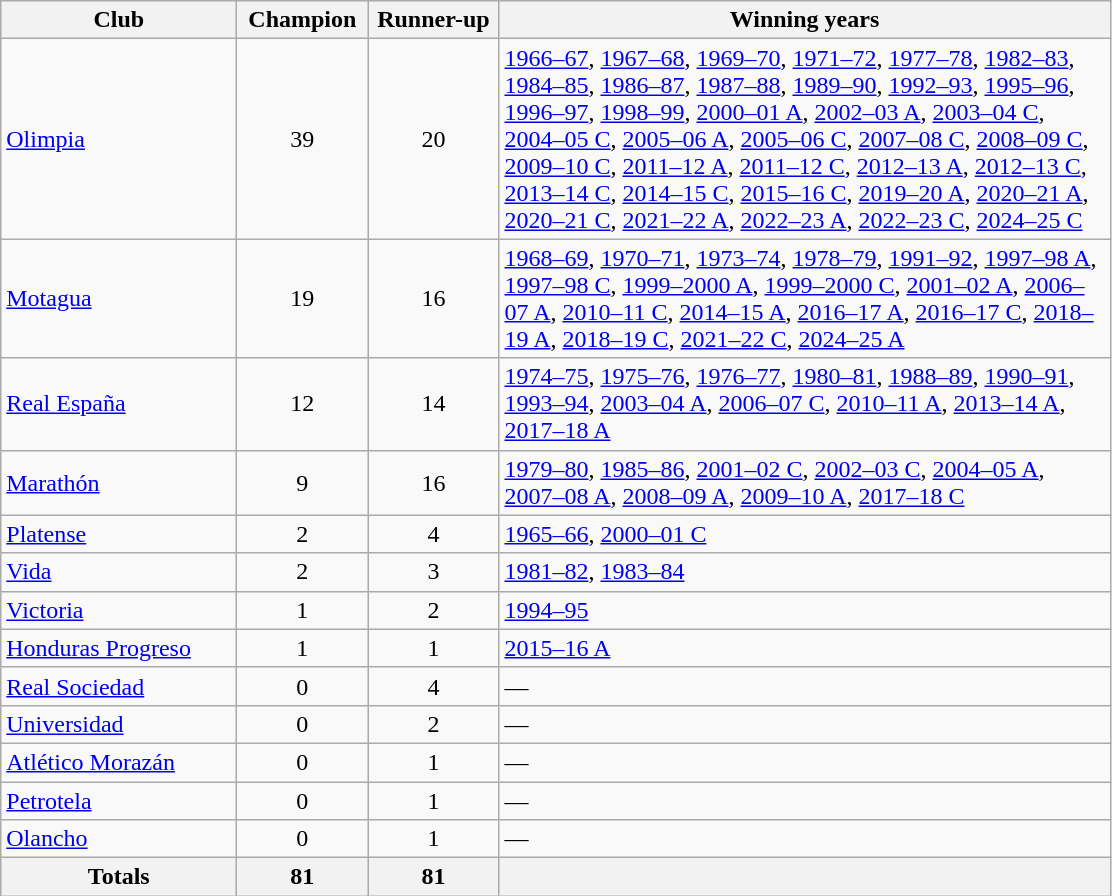<table class="wikitable">
<tr>
<th width="150 ">Club</th>
<th width="80 ">Champion</th>
<th width="80 ">Runner-up</th>
<th width="400 ">Winning years</th>
</tr>
<tr>
<td><a href='#'>Olimpia</a></td>
<td align="center">39</td>
<td align="center">20</td>
<td><a href='#'>1966–67</a>, <a href='#'>1967–68</a>, <a href='#'>1969–70</a>, <a href='#'>1971–72</a>, <a href='#'>1977–78</a>, <a href='#'>1982–83</a>, <a href='#'>1984–85</a>, <a href='#'>1986–87</a>, <a href='#'>1987–88</a>, <a href='#'>1989–90</a>, <a href='#'>1992–93</a>, <a href='#'>1995–96</a>, <a href='#'>1996–97</a>, <a href='#'>1998–99</a>, <a href='#'>2000–01 A</a>, <a href='#'>2002–03 A</a>, <a href='#'>2003–04 C</a>, <a href='#'>2004–05 C</a>, <a href='#'>2005–06 A</a>, <a href='#'>2005–06 C</a>, <a href='#'>2007–08 C</a>, <a href='#'>2008–09 C</a>, <a href='#'>2009–10 C</a>, <a href='#'>2011–12 A</a>, <a href='#'>2011–12 C</a>, <a href='#'>2012–13 A</a>, <a href='#'>2012–13 C</a>, <a href='#'>2013–14 C</a>, <a href='#'>2014–15 C</a>, <a href='#'>2015–16 C</a>, <a href='#'>2019–20 A</a>, <a href='#'>2020–21 A</a>, <a href='#'>2020–21 C</a>, <a href='#'>2021–22 A</a>, <a href='#'>2022–23 A</a>, <a href='#'>2022–23 C</a>, <a href='#'>2024–25 C</a></td>
</tr>
<tr>
<td><a href='#'>Motagua</a></td>
<td align="center">19</td>
<td align="center">16</td>
<td><a href='#'>1968–69</a>, <a href='#'>1970–71</a>, <a href='#'>1973–74</a>, <a href='#'>1978–79</a>, <a href='#'>1991–92</a>, <a href='#'>1997–98 A</a>, <a href='#'>1997–98 C</a>, <a href='#'>1999–2000 A</a>, <a href='#'>1999–2000 C</a>, <a href='#'>2001–02 A</a>, <a href='#'>2006–07 A</a>, <a href='#'>2010–11 C</a>, <a href='#'>2014–15 A</a>, <a href='#'>2016–17 A</a>, <a href='#'>2016–17 C</a>, <a href='#'>2018–19 A</a>, <a href='#'>2018–19 C</a>, <a href='#'>2021–22 C</a>, <a href='#'>2024–25 A</a></td>
</tr>
<tr>
<td><a href='#'>Real España</a></td>
<td align="center">12</td>
<td align="center">14</td>
<td><a href='#'>1974–75</a>, <a href='#'>1975–76</a>, <a href='#'>1976–77</a>, <a href='#'>1980–81</a>, <a href='#'>1988–89</a>, <a href='#'>1990–91</a>, <a href='#'>1993–94</a>, <a href='#'>2003–04 A</a>, <a href='#'>2006–07 C</a>, <a href='#'>2010–11 A</a>, <a href='#'>2013–14 A</a>, <a href='#'>2017–18 A</a></td>
</tr>
<tr>
<td><a href='#'>Marathón</a></td>
<td align="center">9</td>
<td align="center">16</td>
<td><a href='#'>1979–80</a>, <a href='#'>1985–86</a>, <a href='#'>2001–02 C</a>, <a href='#'>2002–03 C</a>, <a href='#'>2004–05 A</a>, <a href='#'>2007–08 A</a>, <a href='#'>2008–09 A</a>, <a href='#'>2009–10 A</a>, <a href='#'>2017–18 C</a></td>
</tr>
<tr>
<td><a href='#'>Platense</a></td>
<td align="center">2</td>
<td align="center">4</td>
<td><a href='#'>1965–66</a>, <a href='#'>2000–01 C</a></td>
</tr>
<tr>
<td><a href='#'>Vida</a></td>
<td align="center">2</td>
<td align="center">3</td>
<td><a href='#'>1981–82</a>, <a href='#'>1983–84</a></td>
</tr>
<tr>
<td><a href='#'>Victoria</a></td>
<td align="center">1</td>
<td align="center">2</td>
<td><a href='#'>1994–95</a></td>
</tr>
<tr>
<td><a href='#'>Honduras Progreso</a></td>
<td align="center">1</td>
<td align="center">1</td>
<td><a href='#'>2015–16 A</a></td>
</tr>
<tr>
<td><a href='#'>Real Sociedad</a></td>
<td align="center">0</td>
<td align="center">4</td>
<td>—</td>
</tr>
<tr>
<td><a href='#'>Universidad</a></td>
<td align="center">0</td>
<td align="center">2</td>
<td>—</td>
</tr>
<tr>
<td><a href='#'>Atlético Morazán</a></td>
<td align="center">0</td>
<td align="center">1</td>
<td>—</td>
</tr>
<tr>
<td><a href='#'>Petrotela</a></td>
<td align="center">0</td>
<td align="center">1</td>
<td>—</td>
</tr>
<tr>
<td><a href='#'>Olancho</a></td>
<td align="center">0</td>
<td align="center">1</td>
<td>—</td>
</tr>
<tr>
<th>Totals</th>
<th>81</th>
<th>81</th>
<th></th>
</tr>
</table>
